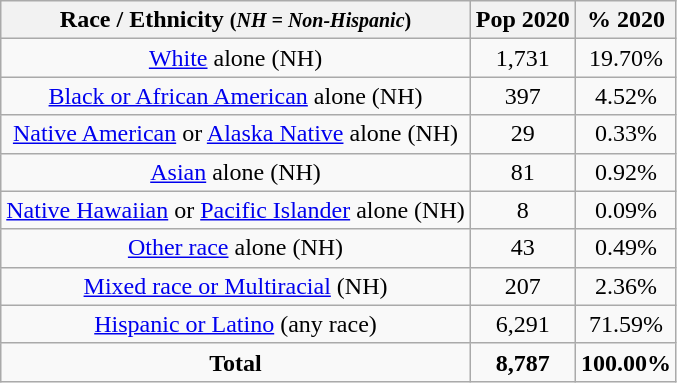<table class="wikitable" style="text-align:center;">
<tr>
<th>Race / Ethnicity <small>(<em>NH = Non-Hispanic</em>)</small></th>
<th>Pop 2020</th>
<th>% 2020</th>
</tr>
<tr>
<td><a href='#'>White</a> alone (NH)</td>
<td>1,731</td>
<td>19.70%</td>
</tr>
<tr>
<td><a href='#'>Black or African American</a> alone (NH)</td>
<td>397</td>
<td>4.52%</td>
</tr>
<tr>
<td><a href='#'>Native American</a> or <a href='#'>Alaska Native</a> alone (NH)</td>
<td>29</td>
<td>0.33%</td>
</tr>
<tr>
<td><a href='#'>Asian</a> alone (NH)</td>
<td>81</td>
<td>0.92%</td>
</tr>
<tr>
<td><a href='#'>Native Hawaiian</a> or <a href='#'>Pacific Islander</a> alone (NH)</td>
<td>8</td>
<td>0.09%</td>
</tr>
<tr>
<td><a href='#'>Other race</a> alone (NH)</td>
<td>43</td>
<td>0.49%</td>
</tr>
<tr>
<td><a href='#'>Mixed race or Multiracial</a> (NH)</td>
<td>207</td>
<td>2.36%</td>
</tr>
<tr>
<td><a href='#'>Hispanic or Latino</a> (any race)</td>
<td>6,291</td>
<td>71.59%</td>
</tr>
<tr>
<td><strong>Total</strong></td>
<td><strong>8,787</strong></td>
<td><strong>100.00%</strong></td>
</tr>
</table>
